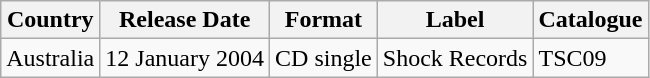<table class="wikitable">
<tr>
<th>Country</th>
<th>Release Date</th>
<th>Format</th>
<th>Label</th>
<th>Catalogue</th>
</tr>
<tr>
<td>Australia</td>
<td>12 January 2004</td>
<td>CD single</td>
<td>Shock Records</td>
<td>TSC09</td>
</tr>
</table>
